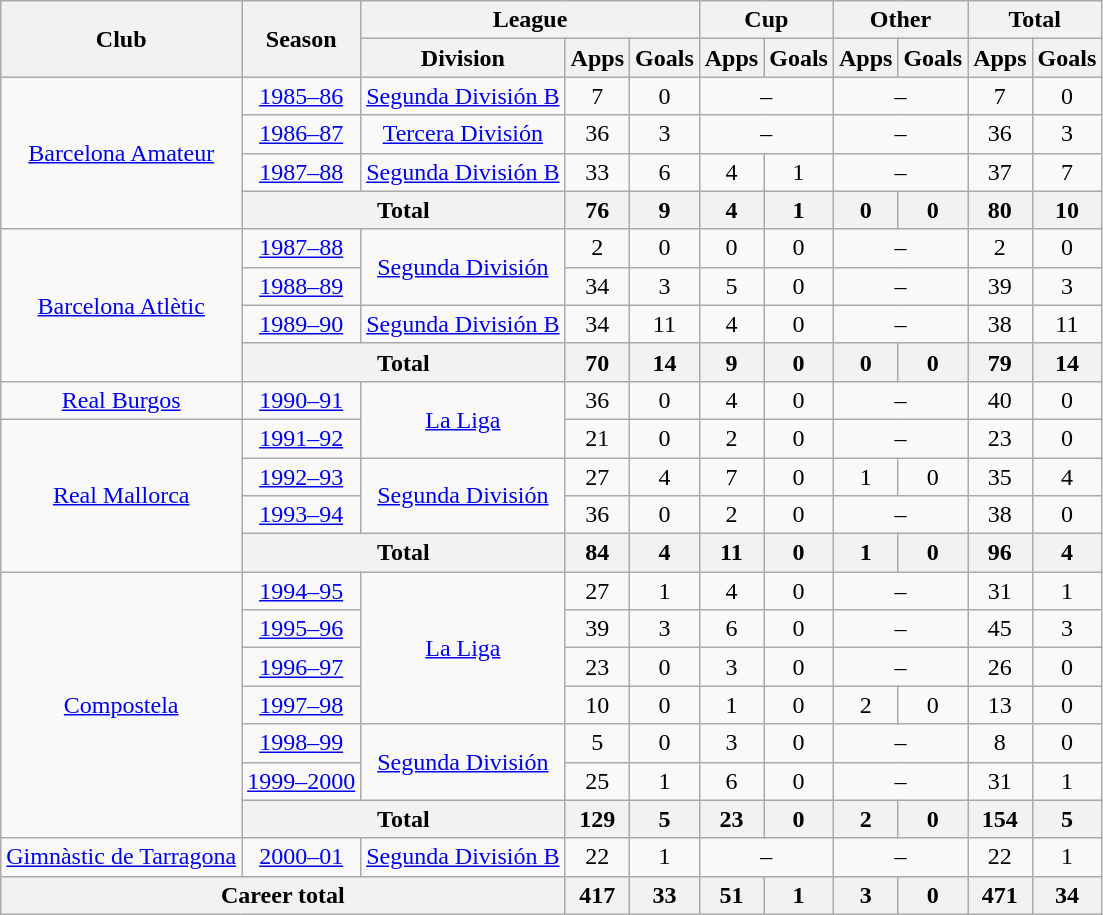<table class="wikitable" style="text-align: center;">
<tr>
<th rowspan="2">Club</th>
<th rowspan="2">Season</th>
<th colspan="3">League</th>
<th colspan="2">Cup</th>
<th colspan="2">Other</th>
<th colspan="2">Total</th>
</tr>
<tr>
<th>Division</th>
<th>Apps</th>
<th>Goals</th>
<th>Apps</th>
<th>Goals</th>
<th>Apps</th>
<th>Goals</th>
<th>Apps</th>
<th>Goals</th>
</tr>
<tr>
<td rowspan="4" valign="center"><a href='#'>Barcelona Amateur</a></td>
<td><a href='#'>1985–86</a></td>
<td><a href='#'>Segunda División B</a></td>
<td>7</td>
<td>0</td>
<td colspan="2">–</td>
<td colspan="2">–</td>
<td>7</td>
<td>0</td>
</tr>
<tr>
<td><a href='#'>1986–87</a></td>
<td><a href='#'>Tercera División</a></td>
<td>36</td>
<td>3</td>
<td colspan="2">–</td>
<td colspan="2">–</td>
<td>36</td>
<td>3</td>
</tr>
<tr>
<td><a href='#'>1987–88</a></td>
<td><a href='#'>Segunda División B</a></td>
<td>33</td>
<td>6</td>
<td>4</td>
<td>1</td>
<td colspan="2">–</td>
<td>37</td>
<td>7</td>
</tr>
<tr>
<th colspan="2">Total</th>
<th>76</th>
<th>9</th>
<th>4</th>
<th>1</th>
<th>0</th>
<th>0</th>
<th>80</th>
<th>10</th>
</tr>
<tr>
<td rowspan="4" valign="center"><a href='#'>Barcelona Atlètic</a></td>
<td><a href='#'>1987–88</a></td>
<td rowspan="2"><a href='#'>Segunda División</a></td>
<td>2</td>
<td>0</td>
<td>0</td>
<td>0</td>
<td colspan="2">–</td>
<td>2</td>
<td>0</td>
</tr>
<tr>
<td><a href='#'>1988–89</a></td>
<td>34</td>
<td>3</td>
<td>5</td>
<td>0</td>
<td colspan="2">–</td>
<td>39</td>
<td>3</td>
</tr>
<tr>
<td><a href='#'>1989–90</a></td>
<td><a href='#'>Segunda División B</a></td>
<td>34</td>
<td>11</td>
<td>4</td>
<td>0</td>
<td colspan="2">–</td>
<td>38</td>
<td>11</td>
</tr>
<tr>
<th colspan="2">Total</th>
<th>70</th>
<th>14</th>
<th>9</th>
<th>0</th>
<th>0</th>
<th>0</th>
<th>79</th>
<th>14</th>
</tr>
<tr>
<td valign="center"><a href='#'>Real Burgos</a></td>
<td><a href='#'>1990–91</a></td>
<td rowspan="2"><a href='#'>La Liga</a></td>
<td>36</td>
<td>0</td>
<td>4</td>
<td>0</td>
<td colspan="2">–</td>
<td>40</td>
<td>0</td>
</tr>
<tr>
<td rowspan="4" valign="center"><a href='#'>Real Mallorca</a></td>
<td><a href='#'>1991–92</a></td>
<td>21</td>
<td>0</td>
<td>2</td>
<td>0</td>
<td colspan="2">–</td>
<td>23</td>
<td>0</td>
</tr>
<tr>
<td><a href='#'>1992–93</a></td>
<td rowspan="2"><a href='#'>Segunda División</a></td>
<td>27</td>
<td>4</td>
<td>7</td>
<td>0</td>
<td>1</td>
<td>0</td>
<td>35</td>
<td>4</td>
</tr>
<tr>
<td><a href='#'>1993–94</a></td>
<td>36</td>
<td>0</td>
<td>2</td>
<td>0</td>
<td colspan="2">–</td>
<td>38</td>
<td>0</td>
</tr>
<tr>
<th colspan="2">Total</th>
<th>84</th>
<th>4</th>
<th>11</th>
<th>0</th>
<th>1</th>
<th>0</th>
<th>96</th>
<th>4</th>
</tr>
<tr>
<td rowspan="7" valign="center"><a href='#'>Compostela</a></td>
<td><a href='#'>1994–95</a></td>
<td rowspan="4"><a href='#'>La Liga</a></td>
<td>27</td>
<td>1</td>
<td>4</td>
<td>0</td>
<td colspan="2">–</td>
<td>31</td>
<td>1</td>
</tr>
<tr>
<td><a href='#'>1995–96</a></td>
<td>39</td>
<td>3</td>
<td>6</td>
<td>0</td>
<td colspan="2">–</td>
<td>45</td>
<td>3</td>
</tr>
<tr>
<td><a href='#'>1996–97</a></td>
<td>23</td>
<td>0</td>
<td>3</td>
<td>0</td>
<td colspan="2">–</td>
<td>26</td>
<td>0</td>
</tr>
<tr>
<td><a href='#'>1997–98</a></td>
<td>10</td>
<td>0</td>
<td>1</td>
<td>0</td>
<td>2</td>
<td>0</td>
<td>13</td>
<td>0</td>
</tr>
<tr>
<td><a href='#'>1998–99</a></td>
<td rowspan="2"><a href='#'>Segunda División</a></td>
<td>5</td>
<td>0</td>
<td>3</td>
<td>0</td>
<td colspan="2">–</td>
<td>8</td>
<td>0</td>
</tr>
<tr>
<td><a href='#'>1999–2000</a></td>
<td>25</td>
<td>1</td>
<td>6</td>
<td>0</td>
<td colspan="2">–</td>
<td>31</td>
<td>1</td>
</tr>
<tr>
<th colspan="2">Total</th>
<th>129</th>
<th>5</th>
<th>23</th>
<th>0</th>
<th>2</th>
<th>0</th>
<th>154</th>
<th>5</th>
</tr>
<tr>
<td valign="center"><a href='#'>Gimnàstic de Tarragona</a></td>
<td><a href='#'>2000–01</a></td>
<td><a href='#'>Segunda División B</a></td>
<td>22</td>
<td>1</td>
<td colspan="2">–</td>
<td colspan="2">–</td>
<td>22</td>
<td>1</td>
</tr>
<tr>
<th colspan="3">Career total</th>
<th>417</th>
<th>33</th>
<th>51</th>
<th>1</th>
<th>3</th>
<th>0</th>
<th>471</th>
<th>34</th>
</tr>
</table>
